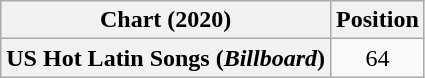<table class="wikitable plainrowheaders" style="text-align:center">
<tr>
<th scope="col">Chart (2020)</th>
<th scope="col">Position</th>
</tr>
<tr>
<th scope="row">US Hot Latin Songs (<em>Billboard</em>)</th>
<td>64</td>
</tr>
</table>
